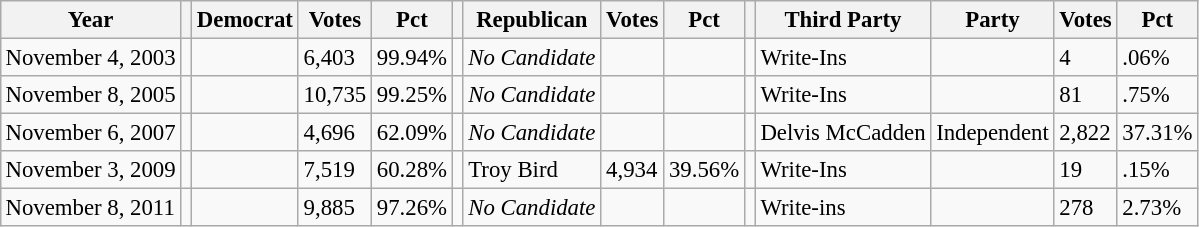<table class="wikitable" style="margin:0.5em ; font-size:95%">
<tr>
<th>Year</th>
<th></th>
<th>Democrat</th>
<th>Votes</th>
<th>Pct</th>
<th></th>
<th>Republican</th>
<th>Votes</th>
<th>Pct</th>
<th></th>
<th>Third Party</th>
<th>Party</th>
<th>Votes</th>
<th>Pct</th>
</tr>
<tr>
<td>November 4, 2003</td>
<td></td>
<td></td>
<td>6,403</td>
<td>99.94%</td>
<td></td>
<td><em>No Candidate</em></td>
<td></td>
<td></td>
<td></td>
<td>Write-Ins</td>
<td></td>
<td>4</td>
<td>.06%</td>
</tr>
<tr>
<td>November 8, 2005</td>
<td></td>
<td></td>
<td>10,735</td>
<td>99.25%</td>
<td></td>
<td><em>No Candidate</em></td>
<td></td>
<td></td>
<td></td>
<td>Write-Ins</td>
<td></td>
<td>81</td>
<td>.75%</td>
</tr>
<tr>
<td>November 6, 2007</td>
<td></td>
<td></td>
<td>4,696</td>
<td>62.09%</td>
<td></td>
<td><em>No Candidate</em></td>
<td></td>
<td></td>
<td></td>
<td>Delvis McCadden</td>
<td>Independent</td>
<td>2,822</td>
<td>37.31%</td>
</tr>
<tr>
<td>November 3, 2009</td>
<td></td>
<td></td>
<td>7,519</td>
<td>60.28%</td>
<td></td>
<td>Troy Bird</td>
<td>4,934</td>
<td>39.56%</td>
<td></td>
<td>Write-Ins</td>
<td></td>
<td>19</td>
<td>.15%</td>
</tr>
<tr>
<td>November 8, 2011</td>
<td></td>
<td></td>
<td>9,885</td>
<td>97.26%</td>
<td></td>
<td><em>No Candidate</em></td>
<td></td>
<td></td>
<td></td>
<td>Write-ins</td>
<td></td>
<td>278</td>
<td>2.73%</td>
</tr>
</table>
